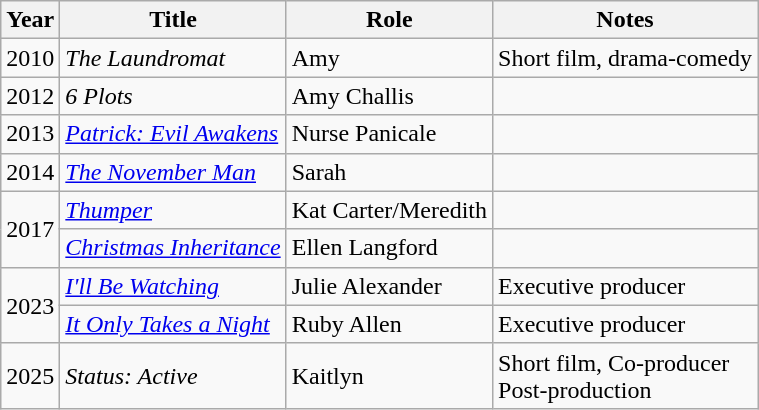<table class="wikitable sortable">
<tr>
<th>Year</th>
<th>Title</th>
<th>Role</th>
<th class="unsortable">Notes</th>
</tr>
<tr>
<td>2010</td>
<td><em>The Laundromat</em></td>
<td>Amy</td>
<td>Short film, drama-comedy</td>
</tr>
<tr>
<td>2012</td>
<td><em>6 Plots</em></td>
<td>Amy Challis</td>
<td></td>
</tr>
<tr>
<td>2013</td>
<td><em><a href='#'>Patrick: Evil Awakens</a></em></td>
<td>Nurse Panicale</td>
<td></td>
</tr>
<tr>
<td>2014</td>
<td><em><a href='#'>The November Man</a></em></td>
<td>Sarah</td>
<td></td>
</tr>
<tr>
<td rowspan="2">2017</td>
<td><em><a href='#'>Thumper</a></em></td>
<td>Kat Carter/Meredith</td>
<td></td>
</tr>
<tr>
<td><em><a href='#'>Christmas Inheritance</a></em></td>
<td>Ellen Langford</td>
<td></td>
</tr>
<tr>
<td rowspan="2">2023</td>
<td><em><a href='#'>I'll Be Watching</a></em></td>
<td>Julie Alexander</td>
<td>Executive producer</td>
</tr>
<tr>
<td><em><a href='#'>It Only Takes a Night</a></em></td>
<td>Ruby Allen</td>
<td>Executive producer</td>
</tr>
<tr>
<td>2025</td>
<td><em>Status: Active</em></td>
<td>Kaitlyn</td>
<td>Short film, Co-producer<br>Post-production</td>
</tr>
</table>
